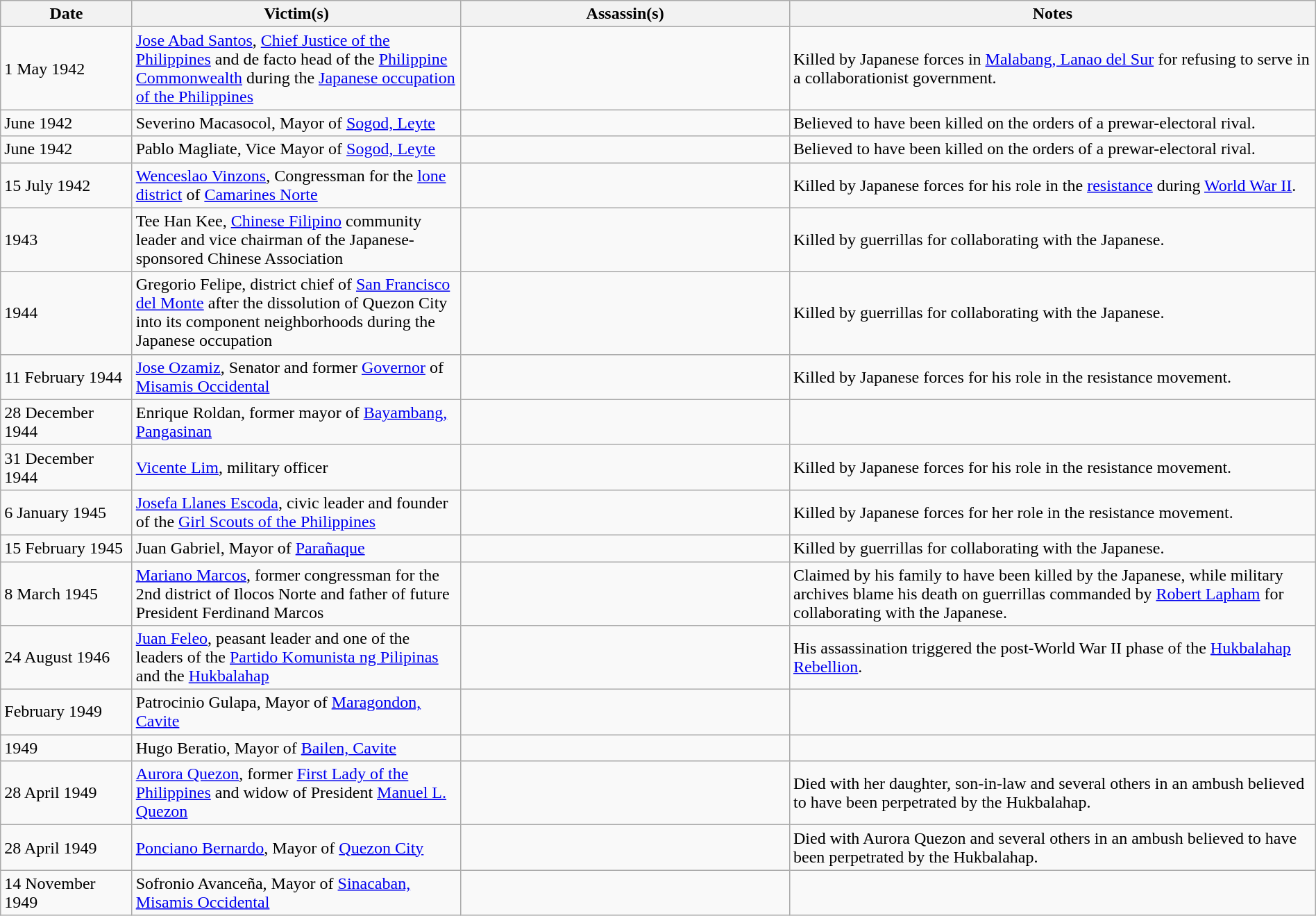<table class="wikitable sortable" style="width:100%">
<tr>
<th style="width:10%">Date</th>
<th style="width:25%">Victim(s)</th>
<th style="width:25%">Assassin(s)</th>
<th style="width:40%">Notes</th>
</tr>
<tr>
<td>1 May 1942</td>
<td><a href='#'>Jose Abad Santos</a>, <a href='#'>Chief Justice of the Philippines</a> and de facto head of the <a href='#'>Philippine Commonwealth</a> during the <a href='#'>Japanese occupation of the Philippines</a></td>
<td></td>
<td>Killed by Japanese forces in <a href='#'>Malabang, Lanao del Sur</a> for refusing to serve in a collaborationist government.</td>
</tr>
<tr>
<td>June 1942</td>
<td>Severino Macasocol, Mayor of <a href='#'>Sogod, Leyte</a></td>
<td></td>
<td>Believed to have been killed on the orders of a prewar-electoral rival.</td>
</tr>
<tr>
<td>June 1942</td>
<td>Pablo Magliate, Vice Mayor of <a href='#'>Sogod, Leyte</a></td>
<td></td>
<td>Believed to have been killed on the orders of a prewar-electoral rival.</td>
</tr>
<tr>
<td>15 July 1942</td>
<td><a href='#'>Wenceslao Vinzons</a>, Congressman for the <a href='#'>lone district</a> of <a href='#'>Camarines Norte</a></td>
<td></td>
<td>Killed by Japanese forces for his role in the <a href='#'>resistance</a> during <a href='#'>World War II</a>.</td>
</tr>
<tr>
<td>1943</td>
<td>Tee Han Kee, <a href='#'>Chinese Filipino</a> community leader and vice chairman of the Japanese-sponsored Chinese Association</td>
<td></td>
<td>Killed by guerrillas for collaborating with the Japanese.</td>
</tr>
<tr>
<td>1944</td>
<td>Gregorio Felipe, district chief of <a href='#'>San Francisco del Monte</a> after the dissolution of Quezon City into its component neighborhoods during the Japanese occupation</td>
<td></td>
<td>Killed by guerrillas for collaborating with the Japanese.</td>
</tr>
<tr>
<td>11 February 1944</td>
<td><a href='#'>Jose Ozamiz</a>, Senator and former <a href='#'>Governor</a> of <a href='#'>Misamis Occidental</a></td>
<td></td>
<td>Killed by Japanese forces for his role in the resistance movement.</td>
</tr>
<tr>
<td>28 December 1944</td>
<td>Enrique Roldan, former mayor of <a href='#'>Bayambang, Pangasinan</a></td>
<td></td>
<td></td>
</tr>
<tr>
<td>31 December 1944</td>
<td><a href='#'>Vicente Lim</a>, military officer</td>
<td></td>
<td>Killed by Japanese forces for his role in the resistance movement.</td>
</tr>
<tr>
<td>6 January 1945</td>
<td><a href='#'>Josefa Llanes Escoda</a>, civic leader and founder of the <a href='#'>Girl Scouts of the Philippines</a></td>
<td></td>
<td>Killed by Japanese forces for her role in the resistance movement.</td>
</tr>
<tr>
<td>15 February 1945</td>
<td>Juan Gabriel, Mayor of <a href='#'>Parañaque</a></td>
<td></td>
<td>Killed by guerrillas for collaborating with the Japanese.</td>
</tr>
<tr>
<td>8 March 1945</td>
<td><a href='#'>Mariano Marcos</a>, former congressman for the 2nd district of Ilocos Norte and father of future President Ferdinand Marcos</td>
<td></td>
<td>Claimed by his family to have been killed by the Japanese, while military archives blame his death on guerrillas commanded by <a href='#'>Robert Lapham</a> for collaborating with the Japanese.</td>
</tr>
<tr>
<td>24 August 1946</td>
<td><a href='#'>Juan Feleo</a>, peasant leader and one of the leaders of the <a href='#'>Partido Komunista ng Pilipinas</a> and the <a href='#'>Hukbalahap</a></td>
<td></td>
<td>His assassination triggered the post-World War II phase of the <a href='#'>Hukbalahap Rebellion</a>.</td>
</tr>
<tr>
<td>February 1949</td>
<td>Patrocinio Gulapa, Mayor of <a href='#'>Maragondon, Cavite</a></td>
<td></td>
<td></td>
</tr>
<tr>
<td>1949</td>
<td>Hugo Beratio, Mayor of <a href='#'>Bailen, Cavite</a></td>
<td></td>
<td></td>
</tr>
<tr>
<td>28 April 1949</td>
<td><a href='#'>Aurora Quezon</a>, former <a href='#'>First Lady of the Philippines</a> and widow of President <a href='#'>Manuel L. Quezon</a></td>
<td></td>
<td>Died with her daughter, son-in-law and several others in an ambush believed to have been perpetrated by the Hukbalahap.</td>
</tr>
<tr>
<td>28 April 1949</td>
<td><a href='#'>Ponciano Bernardo</a>, Mayor of <a href='#'>Quezon City</a></td>
<td></td>
<td>Died with Aurora Quezon and several others in an ambush believed to have been perpetrated by the Hukbalahap.</td>
</tr>
<tr>
<td>14 November 1949</td>
<td>Sofronio Avanceña, Mayor of <a href='#'>Sinacaban, Misamis Occidental</a></td>
<td></td>
<td></td>
</tr>
</table>
